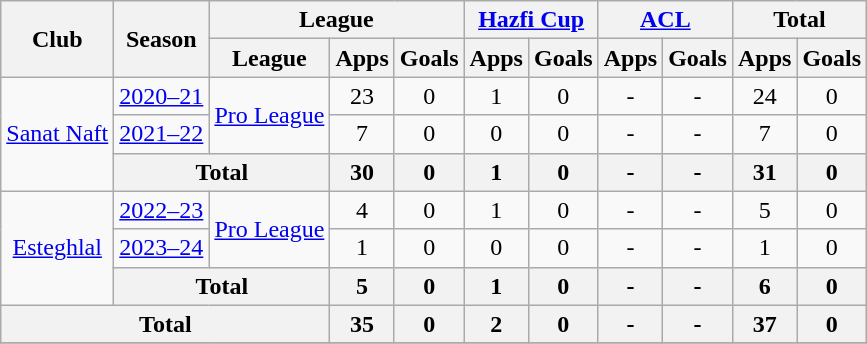<table class="wikitable" style="text-align: center;">
<tr>
<th rowspan=2>Club</th>
<th rowspan=2>Season</th>
<th colspan=3>League</th>
<th colspan="2"><a href='#'>Hazfi Cup</a></th>
<th colspan="2"><a href='#'>ACL</a></th>
<th colspan="2">Total</th>
</tr>
<tr>
<th>League</th>
<th>Apps</th>
<th>Goals</th>
<th>Apps</th>
<th>Goals</th>
<th>Apps</th>
<th>Goals</th>
<th>Apps</th>
<th>Goals</th>
</tr>
<tr>
<td rowspan="3"><a href='#'>Sanat Naft</a></td>
<td><a href='#'>2020–21</a></td>
<td rowspan="2"><a href='#'>Pro League</a></td>
<td>23</td>
<td>0</td>
<td>1</td>
<td>0</td>
<td>-</td>
<td>-</td>
<td>24</td>
<td>0</td>
</tr>
<tr>
<td><a href='#'>2021–22</a></td>
<td>7</td>
<td>0</td>
<td>0</td>
<td>0</td>
<td>-</td>
<td>-</td>
<td>7</td>
<td>0</td>
</tr>
<tr>
<th colspan=2>Total</th>
<th>30</th>
<th>0</th>
<th>1</th>
<th>0</th>
<th>-</th>
<th>-</th>
<th>31</th>
<th>0</th>
</tr>
<tr>
<td rowspan="3"><a href='#'>Esteghlal</a></td>
<td><a href='#'>2022–23</a></td>
<td rowspan="2"><a href='#'>Pro League</a></td>
<td>4</td>
<td>0</td>
<td>1</td>
<td>0</td>
<td>-</td>
<td>-</td>
<td>5</td>
<td>0</td>
</tr>
<tr>
<td><a href='#'>2023–24</a></td>
<td>1</td>
<td>0</td>
<td>0</td>
<td>0</td>
<td>-</td>
<td>-</td>
<td>1</td>
<td>0</td>
</tr>
<tr>
<th colspan=2>Total</th>
<th>5</th>
<th>0</th>
<th>1</th>
<th>0</th>
<th>-</th>
<th>-</th>
<th>6</th>
<th>0</th>
</tr>
<tr>
<th colspan=3>Total</th>
<th>35</th>
<th>0</th>
<th>2</th>
<th>0</th>
<th>-</th>
<th>-</th>
<th>37</th>
<th>0</th>
</tr>
<tr>
</tr>
</table>
